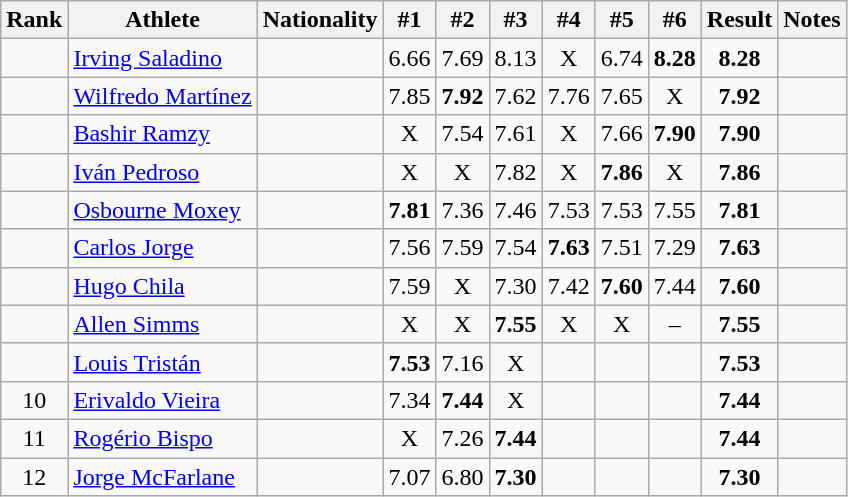<table class="wikitable sortable" style="text-align:center">
<tr>
<th>Rank</th>
<th>Athlete</th>
<th>Nationality</th>
<th>#1</th>
<th>#2</th>
<th>#3</th>
<th>#4</th>
<th>#5</th>
<th>#6</th>
<th>Result</th>
<th>Notes</th>
</tr>
<tr>
<td></td>
<td align="left"><a href='#'>Irving Saladino</a></td>
<td align=left></td>
<td>6.66</td>
<td>7.69</td>
<td>8.13</td>
<td>X</td>
<td>6.74</td>
<td><strong>8.28</strong></td>
<td><strong>8.28</strong></td>
<td></td>
</tr>
<tr>
<td></td>
<td align="left"><a href='#'>Wilfredo Martínez</a></td>
<td align=left></td>
<td>7.85</td>
<td><strong>7.92</strong></td>
<td>7.62</td>
<td>7.76</td>
<td>7.65</td>
<td>X</td>
<td><strong>7.92</strong></td>
<td></td>
</tr>
<tr>
<td></td>
<td align="left"><a href='#'>Bashir Ramzy</a></td>
<td align=left></td>
<td>X</td>
<td>7.54</td>
<td>7.61</td>
<td>X</td>
<td>7.66</td>
<td><strong>7.90</strong></td>
<td><strong>7.90</strong></td>
<td></td>
</tr>
<tr>
<td></td>
<td align="left"><a href='#'>Iván Pedroso</a></td>
<td align=left></td>
<td>X</td>
<td>X</td>
<td>7.82</td>
<td>X</td>
<td><strong>7.86</strong></td>
<td>X</td>
<td><strong>7.86</strong></td>
<td></td>
</tr>
<tr>
<td></td>
<td align="left"><a href='#'>Osbourne Moxey</a></td>
<td align=left></td>
<td><strong>7.81</strong></td>
<td>7.36</td>
<td>7.46</td>
<td>7.53</td>
<td>7.53</td>
<td>7.55</td>
<td><strong>7.81</strong></td>
<td></td>
</tr>
<tr>
<td></td>
<td align="left"><a href='#'>Carlos Jorge</a></td>
<td align=left></td>
<td>7.56</td>
<td>7.59</td>
<td>7.54</td>
<td><strong>7.63</strong></td>
<td>7.51</td>
<td>7.29</td>
<td><strong>7.63</strong></td>
<td></td>
</tr>
<tr>
<td></td>
<td align="left"><a href='#'>Hugo Chila</a></td>
<td align=left></td>
<td>7.59</td>
<td>X</td>
<td>7.30</td>
<td>7.42</td>
<td><strong>7.60</strong></td>
<td>7.44</td>
<td><strong>7.60</strong></td>
<td></td>
</tr>
<tr>
<td></td>
<td align="left"><a href='#'>Allen Simms</a></td>
<td align=left></td>
<td>X</td>
<td>X</td>
<td><strong>7.55</strong></td>
<td>X</td>
<td>X</td>
<td>–</td>
<td><strong>7.55</strong></td>
<td></td>
</tr>
<tr>
<td></td>
<td align="left"><a href='#'>Louis Tristán</a></td>
<td align=left></td>
<td><strong>7.53</strong></td>
<td>7.16</td>
<td>X</td>
<td></td>
<td></td>
<td></td>
<td><strong>7.53</strong></td>
<td></td>
</tr>
<tr>
<td>10</td>
<td align="left"><a href='#'>Erivaldo Vieira</a></td>
<td align=left></td>
<td>7.34</td>
<td><strong>7.44</strong></td>
<td>X</td>
<td></td>
<td></td>
<td></td>
<td><strong>7.44</strong></td>
<td></td>
</tr>
<tr>
<td>11</td>
<td align="left"><a href='#'>Rogério Bispo</a></td>
<td align=left></td>
<td>X</td>
<td>7.26</td>
<td><strong>7.44</strong></td>
<td></td>
<td></td>
<td></td>
<td><strong>7.44</strong></td>
<td></td>
</tr>
<tr>
<td>12</td>
<td align="left"><a href='#'>Jorge McFarlane</a></td>
<td align=left></td>
<td>7.07</td>
<td>6.80</td>
<td><strong>7.30</strong></td>
<td></td>
<td></td>
<td></td>
<td><strong>7.30</strong></td>
<td></td>
</tr>
</table>
